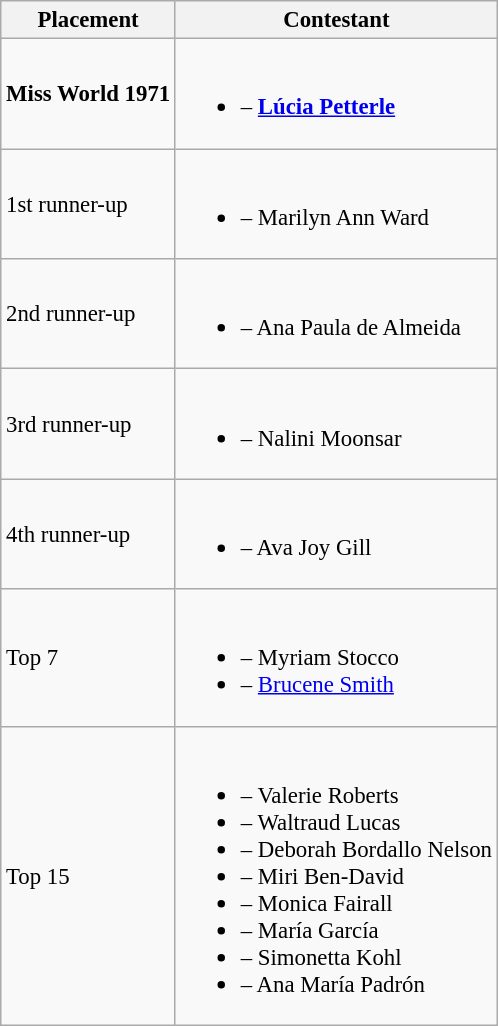<table class="wikitable sortable" style="font-size:95%;">
<tr>
<th>Placement</th>
<th>Contestant</th>
</tr>
<tr>
<td><strong>Miss World 1971</strong></td>
<td><br><ul><li><strong></strong> – <strong><a href='#'>Lúcia Petterle</a></strong></li></ul></td>
</tr>
<tr>
<td>1st runner-up</td>
<td><br><ul><li> – Marilyn Ann Ward</li></ul></td>
</tr>
<tr>
<td>2nd runner-up</td>
<td><br><ul><li> – Ana Paula de Almeida</li></ul></td>
</tr>
<tr>
<td>3rd runner-up</td>
<td><br><ul><li> – Nalini Moonsar</li></ul></td>
</tr>
<tr>
<td>4th runner-up</td>
<td><br><ul><li> – Ava Joy Gill</li></ul></td>
</tr>
<tr>
<td>Top 7</td>
<td><br><ul><li> – Myriam Stocco</li><li> – <a href='#'>Brucene Smith</a></li></ul></td>
</tr>
<tr>
<td>Top 15</td>
<td><br><ul><li> – Valerie Roberts</li><li> – Waltraud Lucas</li><li> – Deborah Bordallo Nelson</li><li> – Miri Ben-David</li><li> – Monica Fairall</li><li> – María García</li><li> – Simonetta Kohl</li><li> – Ana María Padrón</li></ul></td>
</tr>
</table>
